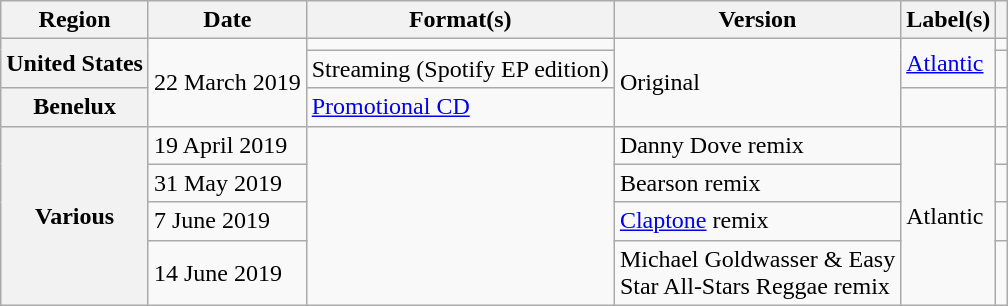<table class="wikitable plainrowheaders">
<tr>
<th scope="col">Region</th>
<th scope="col">Date</th>
<th scope="col">Format(s)</th>
<th scope="col">Version</th>
<th scope="col">Label(s)</th>
<th scope="col"></th>
</tr>
<tr>
<th scope="row" rowspan="2">United States</th>
<td rowspan="3">22 March 2019</td>
<td></td>
<td rowspan="3">Original</td>
<td rowspan="2"><a href='#'>Atlantic</a></td>
<td style="text-align:center;"></td>
</tr>
<tr>
<td>Streaming (Spotify EP edition)</td>
<td style="text-align:center;"></td>
</tr>
<tr>
<th scope="row">Benelux</th>
<td><a href='#'>Promotional CD</a></td>
<td></td>
<td style="text-align:center;"></td>
</tr>
<tr>
<th scope="row" rowspan="4">Various</th>
<td>19 April 2019</td>
<td rowspan="4"></td>
<td>Danny Dove remix</td>
<td rowspan="4">Atlantic</td>
<td style="text-align:center;"></td>
</tr>
<tr>
<td>31 May 2019</td>
<td>Bearson remix</td>
<td style="text-align:center;"></td>
</tr>
<tr>
<td>7 June 2019</td>
<td><a href='#'>Claptone</a> remix</td>
<td style="text-align:center;"></td>
</tr>
<tr>
<td>14 June 2019</td>
<td>Michael Goldwasser & Easy<br>Star All-Stars Reggae remix</td>
<td style="text-align:center;"></td>
</tr>
</table>
